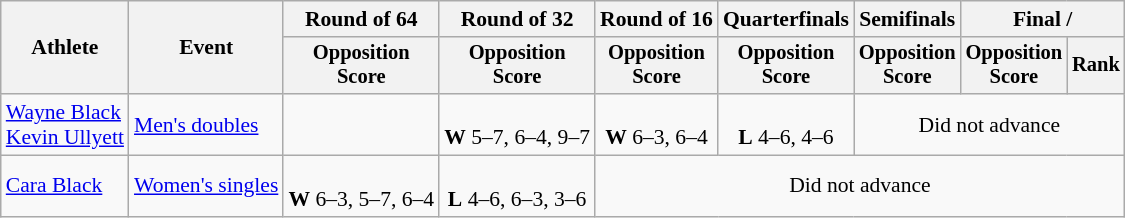<table class=wikitable style="font-size:90%">
<tr>
<th rowspan="2">Athlete</th>
<th rowspan="2">Event</th>
<th>Round of 64</th>
<th>Round of 32</th>
<th>Round of 16</th>
<th>Quarterfinals</th>
<th>Semifinals</th>
<th colspan=2>Final / </th>
</tr>
<tr style="font-size:95%">
<th>Opposition<br>Score</th>
<th>Opposition<br>Score</th>
<th>Opposition<br>Score</th>
<th>Opposition<br>Score</th>
<th>Opposition<br>Score</th>
<th>Opposition<br>Score</th>
<th>Rank</th>
</tr>
<tr align=center>
<td align=left><a href='#'>Wayne Black</a><br><a href='#'>Kevin Ullyett</a></td>
<td align=left><a href='#'>Men's doubles</a></td>
<td></td>
<td><br><strong>W</strong> 5–7, 6–4, 9–7</td>
<td><br><strong>W</strong> 6–3, 6–4</td>
<td><br><strong>L</strong> 4–6, 4–6</td>
<td colspan=3>Did not advance</td>
</tr>
<tr align=center>
<td align=left><a href='#'>Cara Black</a></td>
<td align=left><a href='#'>Women's singles</a></td>
<td><br><strong>W</strong> 6–3, 5–7, 6–4</td>
<td><br><strong>L</strong> 4–6, 6–3, 3–6</td>
<td colspan=5>Did not advance</td>
</tr>
</table>
